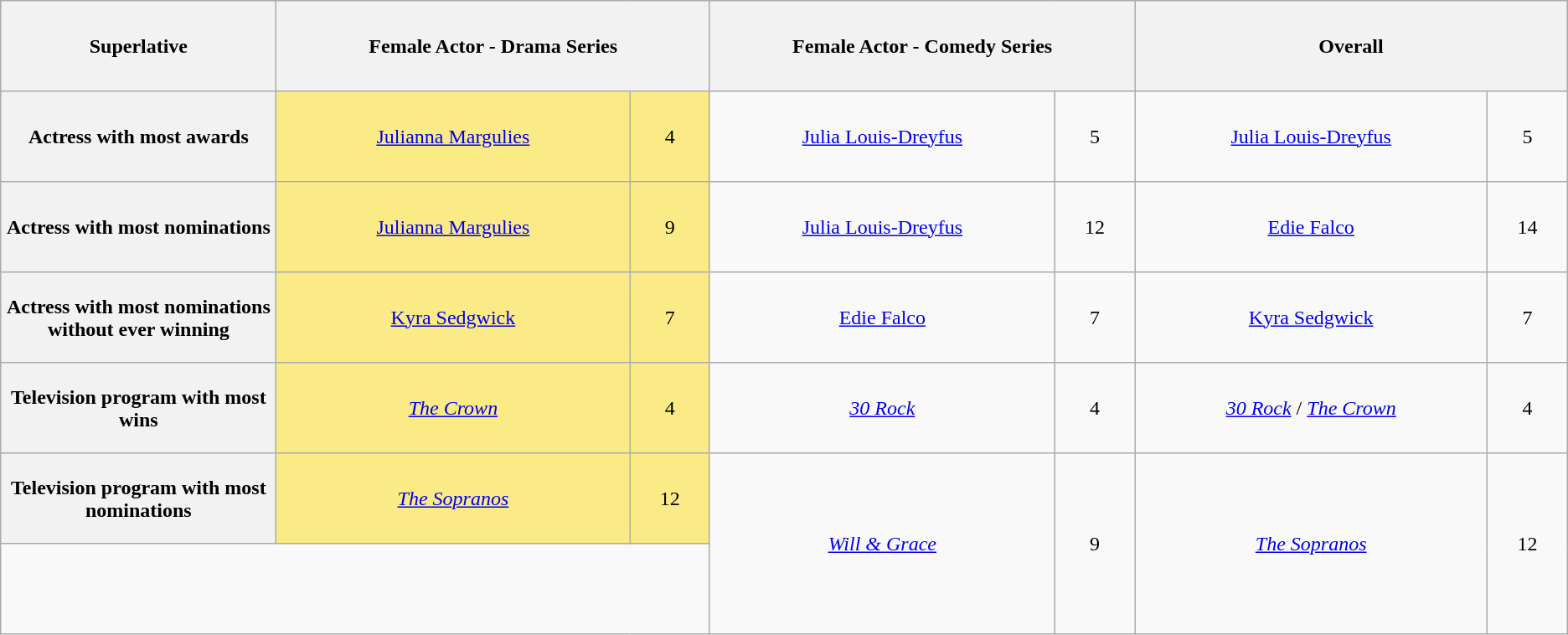<table class="wikitable" style="text-align: center">
<tr style="height:4.5em;">
<th width="350">Superlative</th>
<th colspan="2" width="600"><strong>Female Actor - Drama Series</strong></th>
<th colspan="2" width="600"><strong>Female Actor - Comedy Series</strong></th>
<th colspan="2" width="600"><strong>Overall</strong></th>
</tr>
<tr style="height:4.5em;">
<th width="350">Actress with most awards</th>
<td width="500" style="background:#FAEB86;"><a href='#'>Julianna Margulies</a></td>
<td width="100" style="background:#FAEB86;">4</td>
<td width="500"><a href='#'>Julia Louis-Dreyfus</a></td>
<td width="100">5</td>
<td width="500"><a href='#'>Julia Louis-Dreyfus</a></td>
<td width="100">5</td>
</tr>
<tr style="height:4.5em;">
<th>Actress with most nominations</th>
<td style="background:#FAEB86;"><a href='#'>Julianna Margulies</a></td>
<td style="background:#FAEB86;">9</td>
<td><a href='#'>Julia Louis-Dreyfus</a></td>
<td>12</td>
<td><a href='#'>Edie Falco</a></td>
<td>14</td>
</tr>
<tr style="height:4.5em;">
<th>Actress with most nominations <br> without ever winning</th>
<td style="background:#FAEB86;"><a href='#'>Kyra Sedgwick</a></td>
<td style="background:#FAEB86;">7</td>
<td><a href='#'>Edie Falco</a></td>
<td>7</td>
<td><a href='#'>Kyra Sedgwick</a></td>
<td>7</td>
</tr>
<tr style="height:4.5em;">
<th>Television program with most wins</th>
<td style="background:#FAEB86;"><em><a href='#'>The Crown</a></em></td>
<td style="background:#FAEB86;">4</td>
<td><em><a href='#'>30 Rock</a></em></td>
<td>4</td>
<td><em><a href='#'>30 Rock</a></em> / <em><a href='#'>The Crown</a></em></td>
<td>4</td>
</tr>
<tr style="height:4.5em;">
<th>Television program with most nominations</th>
<td style="background:#FAEB86;"><em><a href='#'>The Sopranos</a></em></td>
<td style="background:#FAEB86;">12</td>
<td rowspan="2"><em><a href='#'>Will & Grace</a></em></td>
<td rowspan="2">9</td>
<td rowspan="2"><em><a href='#'>The Sopranos</a></em></td>
<td rowspan="2">12</td>
</tr>
<tr style="height:4.5em;">
</tr>
</table>
